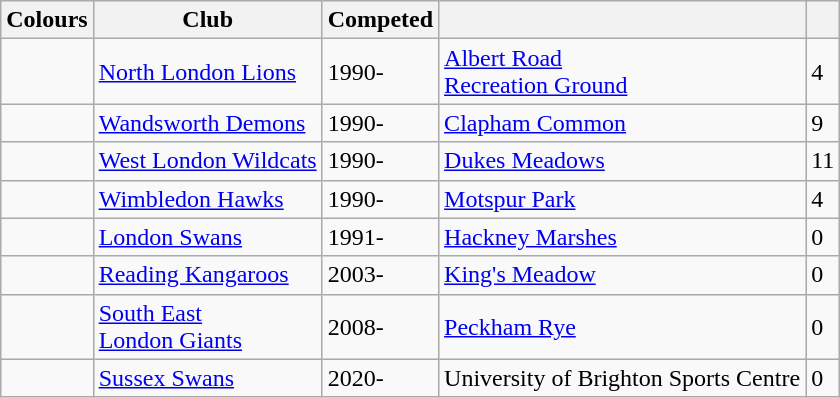<table class="wikitable">
<tr>
<th>Colours</th>
<th>Club</th>
<th>Competed</th>
<th></th>
<th></th>
</tr>
<tr>
<td></td>
<td><a href='#'>North London Lions</a></td>
<td>1990-</td>
<td><a href='#'>Albert Road<br> Recreation Ground</a></td>
<td>4</td>
</tr>
<tr>
<td></td>
<td><a href='#'>Wandsworth Demons</a></td>
<td>1990-</td>
<td><a href='#'>Clapham Common</a></td>
<td>9</td>
</tr>
<tr>
<td></td>
<td><a href='#'>West London Wildcats</a></td>
<td>1990-</td>
<td><a href='#'>Dukes Meadows</a></td>
<td>11</td>
</tr>
<tr>
<td></td>
<td><a href='#'>Wimbledon Hawks</a></td>
<td>1990-</td>
<td><a href='#'>Motspur Park</a></td>
<td>4</td>
</tr>
<tr>
<td></td>
<td><a href='#'>London Swans</a></td>
<td>1991-</td>
<td><a href='#'>Hackney Marshes</a></td>
<td>0</td>
</tr>
<tr>
<td></td>
<td><a href='#'>Reading Kangaroos</a></td>
<td>2003-</td>
<td><a href='#'>King's Meadow</a></td>
<td>0</td>
</tr>
<tr>
<td></td>
<td><a href='#'>South East<br>London Giants</a></td>
<td>2008-</td>
<td><a href='#'>Peckham Rye</a></td>
<td>0</td>
</tr>
<tr>
<td></td>
<td><a href='#'>Sussex Swans</a></td>
<td>2020-</td>
<td>University of Brighton Sports Centre</td>
<td>0</td>
</tr>
</table>
